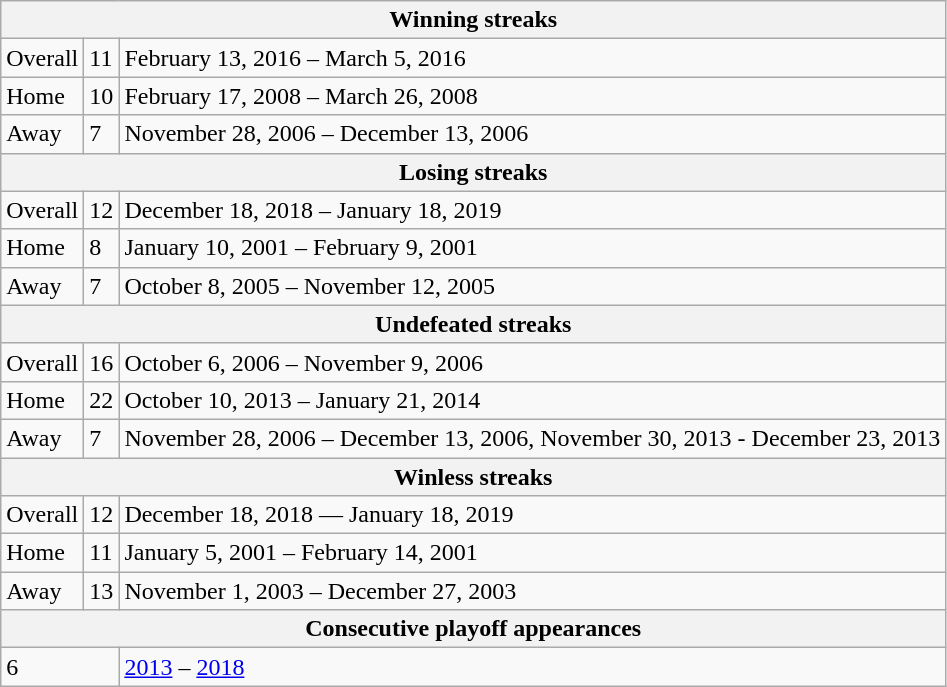<table class="wikitable">
<tr>
<th bgcolor="#DDDDFF" colspan="3" align="left">Winning streaks</th>
</tr>
<tr>
<td>Overall</td>
<td>11</td>
<td>February 13, 2016  – March 5, 2016</td>
</tr>
<tr>
<td>Home</td>
<td>10</td>
<td>February 17, 2008 – March 26, 2008</td>
</tr>
<tr>
<td>Away</td>
<td>7</td>
<td>November 28, 2006 – December 13, 2006</td>
</tr>
<tr>
<th bgcolor="#DDDDFF" colspan="3" align="left">Losing streaks</th>
</tr>
<tr>
<td>Overall</td>
<td>12</td>
<td>December 18, 2018 – January 18, 2019</td>
</tr>
<tr>
<td>Home</td>
<td>8</td>
<td>January 10, 2001 – February 9, 2001</td>
</tr>
<tr>
<td>Away</td>
<td>7</td>
<td>October 8, 2005 – November 12, 2005</td>
</tr>
<tr>
<th bgcolor="#DDDDFF" colspan="3" align="left">Undefeated streaks</th>
</tr>
<tr>
<td>Overall</td>
<td>16</td>
<td>October 6, 2006 – November 9, 2006</td>
</tr>
<tr>
<td>Home</td>
<td>22</td>
<td>October 10, 2013 – January 21, 2014</td>
</tr>
<tr>
<td>Away</td>
<td>7</td>
<td>November 28, 2006 – December 13, 2006,  November 30, 2013 - December 23, 2013</td>
</tr>
<tr>
<th bgcolor="#DDDDFF" colspan="3" align="left">Winless streaks</th>
</tr>
<tr>
<td>Overall</td>
<td>12</td>
<td>December 18, 2018 — January 18, 2019</td>
</tr>
<tr>
<td>Home</td>
<td>11</td>
<td>January 5, 2001 – February 14, 2001</td>
</tr>
<tr>
<td>Away</td>
<td>13</td>
<td>November 1, 2003 – December 27, 2003</td>
</tr>
<tr>
<th bgcolor="#DDDDFF" colspan="3" align="left">Consecutive playoff appearances</th>
</tr>
<tr>
<td colspan="2">6</td>
<td><a href='#'>2013</a> – <a href='#'>2018</a></td>
</tr>
</table>
